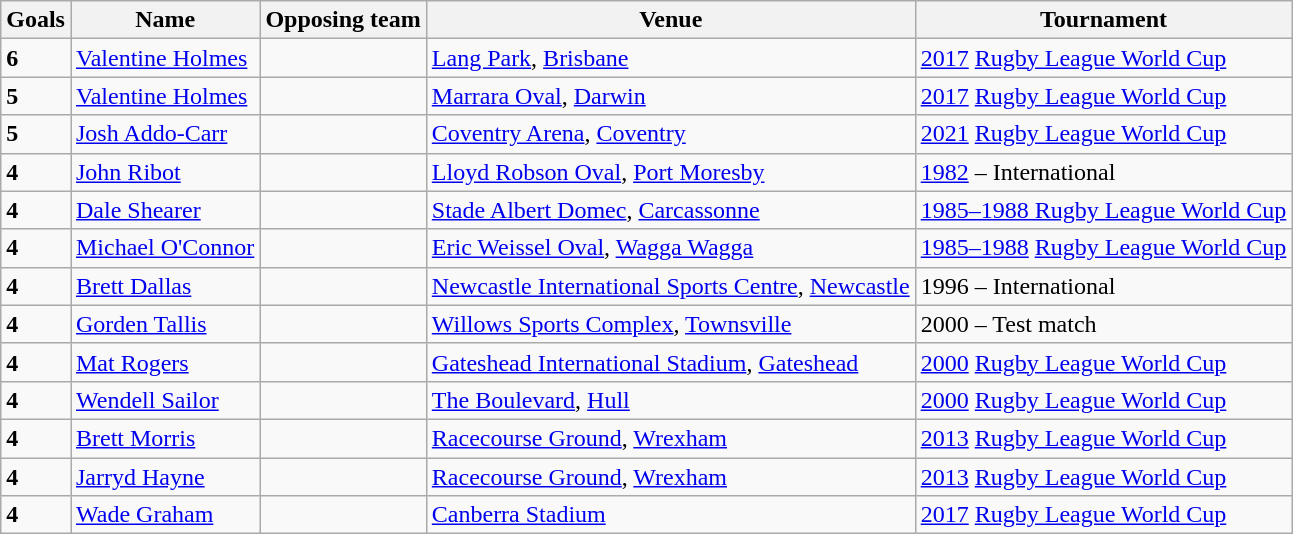<table class="wikitable">
<tr>
<th>Goals</th>
<th>Name</th>
<th>Opposing team</th>
<th>Venue</th>
<th>Tournament</th>
</tr>
<tr>
<td><strong>6</strong></td>
<td><a href='#'>Valentine Holmes</a></td>
<td></td>
<td><a href='#'>Lang Park</a>, <a href='#'>Brisbane</a></td>
<td><a href='#'>2017</a> <a href='#'>Rugby League World Cup</a></td>
</tr>
<tr>
<td><strong>5</strong></td>
<td><a href='#'>Valentine Holmes</a></td>
<td></td>
<td><a href='#'>Marrara Oval</a>, <a href='#'>Darwin</a></td>
<td><a href='#'>2017</a> <a href='#'>Rugby League World Cup</a></td>
</tr>
<tr>
<td><strong>5</strong></td>
<td><a href='#'>Josh Addo-Carr</a></td>
<td></td>
<td><a href='#'>Coventry Arena</a>, <a href='#'>Coventry</a></td>
<td><a href='#'>2021</a> <a href='#'>Rugby League World Cup</a></td>
</tr>
<tr>
<td><strong>4</strong></td>
<td><a href='#'>John Ribot</a></td>
<td></td>
<td><a href='#'>Lloyd Robson Oval</a>, <a href='#'>Port Moresby</a></td>
<td><a href='#'>1982</a> – International</td>
</tr>
<tr>
<td><strong>4</strong></td>
<td><a href='#'>Dale Shearer</a></td>
<td></td>
<td><a href='#'>Stade Albert Domec</a>, <a href='#'>Carcassonne</a></td>
<td><a href='#'>1985–1988 Rugby League World Cup</a></td>
</tr>
<tr>
<td><strong>4</strong></td>
<td><a href='#'>Michael O'Connor</a></td>
<td></td>
<td><a href='#'>Eric Weissel Oval</a>, <a href='#'>Wagga Wagga</a></td>
<td><a href='#'>1985–1988</a> <a href='#'>Rugby League World Cup</a></td>
</tr>
<tr>
<td><strong>4</strong></td>
<td><a href='#'>Brett Dallas</a></td>
<td></td>
<td><a href='#'>Newcastle International Sports Centre</a>, <a href='#'>Newcastle</a></td>
<td>1996 – International</td>
</tr>
<tr>
<td><strong>4</strong></td>
<td><a href='#'>Gorden Tallis</a></td>
<td></td>
<td><a href='#'>Willows Sports Complex</a>, <a href='#'>Townsville</a></td>
<td>2000 – Test match</td>
</tr>
<tr>
<td><strong>4</strong></td>
<td><a href='#'>Mat Rogers</a></td>
<td></td>
<td><a href='#'>Gateshead International Stadium</a>, <a href='#'>Gateshead</a></td>
<td><a href='#'>2000</a> <a href='#'>Rugby League World Cup</a></td>
</tr>
<tr>
<td><strong>4</strong></td>
<td><a href='#'>Wendell Sailor</a></td>
<td></td>
<td><a href='#'>The Boulevard</a>, <a href='#'>Hull</a></td>
<td><a href='#'>2000</a> <a href='#'>Rugby League World Cup</a></td>
</tr>
<tr>
<td><strong>4</strong></td>
<td><a href='#'>Brett Morris</a></td>
<td></td>
<td><a href='#'>Racecourse Ground</a>, <a href='#'>Wrexham</a></td>
<td><a href='#'>2013</a> <a href='#'>Rugby League World Cup</a></td>
</tr>
<tr>
<td><strong>4</strong></td>
<td><a href='#'>Jarryd Hayne</a></td>
<td></td>
<td><a href='#'>Racecourse Ground</a>, <a href='#'>Wrexham</a></td>
<td><a href='#'>2013</a> <a href='#'>Rugby League World Cup</a></td>
</tr>
<tr>
<td><strong>4</strong></td>
<td><a href='#'>Wade Graham</a></td>
<td></td>
<td><a href='#'>Canberra Stadium</a></td>
<td><a href='#'>2017</a> <a href='#'>Rugby League World Cup</a></td>
</tr>
</table>
